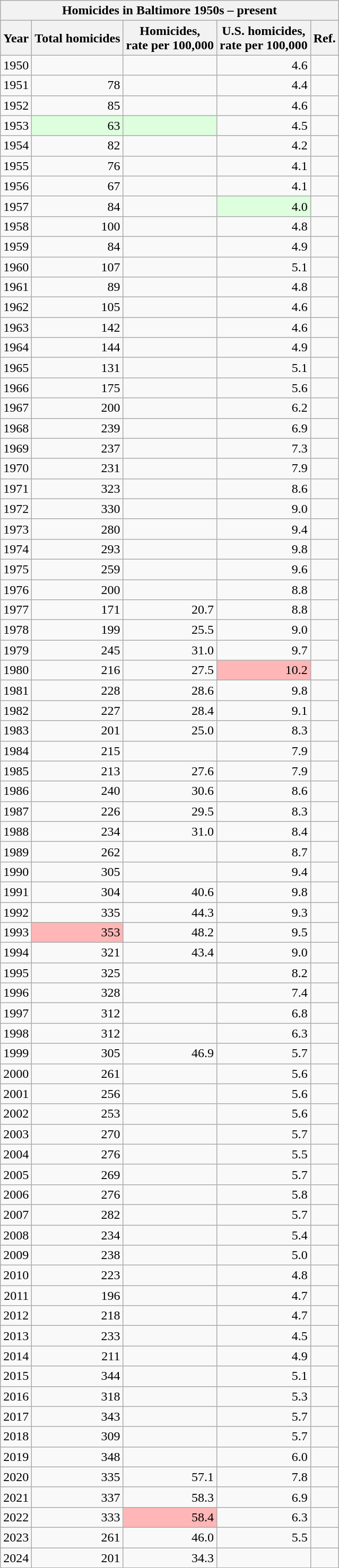<table class="wikitable sortable" style="text-align:right">
<tr>
<th colspan=5>Homicides in Baltimore 1950s – present</th>
</tr>
<tr>
<th>Year</th>
<th>Total homicides</th>
<th>Homicides,<br> rate per 100,000</th>
<th>U.S. homicides,<br> rate per 100,000</th>
<th>Ref.</th>
</tr>
<tr>
<td>1950</td>
<td></td>
<td></td>
<td>4.6</td>
<td></td>
</tr>
<tr>
<td>1951</td>
<td>78</td>
<td></td>
<td>4.4</td>
<td></td>
</tr>
<tr>
<td>1952</td>
<td>85</td>
<td></td>
<td>4.6</td>
<td></td>
</tr>
<tr>
<td>1953</td>
<td style="background:#dfd;">63</td>
<td style="background:#dfd;"></td>
<td>4.5</td>
<td></td>
</tr>
<tr>
<td>1954</td>
<td>82</td>
<td></td>
<td>4.2</td>
<td></td>
</tr>
<tr>
<td>1955</td>
<td>76</td>
<td></td>
<td>4.1</td>
<td></td>
</tr>
<tr>
<td>1956</td>
<td>67</td>
<td></td>
<td>4.1</td>
<td></td>
</tr>
<tr>
<td>1957</td>
<td>84</td>
<td></td>
<td style="background:#dfd;">4.0</td>
<td></td>
</tr>
<tr>
<td>1958</td>
<td>100</td>
<td></td>
<td>4.8</td>
<td></td>
</tr>
<tr>
<td>1959</td>
<td>84</td>
<td></td>
<td>4.9</td>
<td></td>
</tr>
<tr>
<td>1960</td>
<td>107</td>
<td></td>
<td>5.1</td>
<td></td>
</tr>
<tr>
<td>1961</td>
<td>89</td>
<td></td>
<td>4.8</td>
<td></td>
</tr>
<tr>
<td>1962</td>
<td>105</td>
<td></td>
<td>4.6</td>
<td></td>
</tr>
<tr>
<td>1963</td>
<td>142</td>
<td></td>
<td>4.6</td>
<td></td>
</tr>
<tr>
<td>1964</td>
<td>144</td>
<td></td>
<td>4.9</td>
<td></td>
</tr>
<tr>
<td>1965</td>
<td>131</td>
<td></td>
<td>5.1</td>
<td></td>
</tr>
<tr>
<td>1966</td>
<td>175</td>
<td></td>
<td>5.6</td>
<td></td>
</tr>
<tr>
<td>1967</td>
<td>200</td>
<td></td>
<td>6.2</td>
<td></td>
</tr>
<tr>
<td>1968</td>
<td>239</td>
<td></td>
<td>6.9</td>
<td></td>
</tr>
<tr>
<td>1969</td>
<td>237</td>
<td></td>
<td>7.3</td>
<td></td>
</tr>
<tr>
<td>1970</td>
<td>231</td>
<td></td>
<td>7.9</td>
<td></td>
</tr>
<tr>
<td>1971</td>
<td>323</td>
<td></td>
<td>8.6</td>
<td></td>
</tr>
<tr>
<td>1972</td>
<td>330</td>
<td></td>
<td>9.0</td>
<td></td>
</tr>
<tr>
<td>1973</td>
<td>280</td>
<td></td>
<td>9.4</td>
<td></td>
</tr>
<tr>
<td>1974</td>
<td>293</td>
<td></td>
<td>9.8</td>
<td></td>
</tr>
<tr>
<td>1975</td>
<td>259</td>
<td></td>
<td>9.6</td>
<td></td>
</tr>
<tr>
<td>1976</td>
<td>200</td>
<td></td>
<td>8.8</td>
<td></td>
</tr>
<tr>
<td>1977</td>
<td>171</td>
<td>20.7</td>
<td>8.8</td>
<td></td>
</tr>
<tr>
<td>1978</td>
<td>199</td>
<td>25.5</td>
<td>9.0</td>
<td></td>
</tr>
<tr>
<td>1979</td>
<td>245</td>
<td>31.0</td>
<td>9.7</td>
<td></td>
</tr>
<tr>
<td>1980</td>
<td>216</td>
<td>27.5</td>
<td style="background:#ffb6b6;">10.2</td>
<td></td>
</tr>
<tr>
<td>1981</td>
<td>228</td>
<td>28.6</td>
<td>9.8</td>
<td></td>
</tr>
<tr>
<td>1982</td>
<td>227</td>
<td>28.4</td>
<td>9.1</td>
<td></td>
</tr>
<tr>
<td>1983</td>
<td>201</td>
<td>25.0</td>
<td>8.3</td>
<td></td>
</tr>
<tr>
<td>1984</td>
<td>215</td>
<td></td>
<td>7.9</td>
<td></td>
</tr>
<tr>
<td>1985</td>
<td>213</td>
<td>27.6</td>
<td>7.9</td>
<td></td>
</tr>
<tr>
<td>1986</td>
<td>240</td>
<td>30.6</td>
<td>8.6</td>
<td></td>
</tr>
<tr>
<td>1987</td>
<td>226</td>
<td>29.5</td>
<td>8.3</td>
<td></td>
</tr>
<tr>
<td>1988</td>
<td>234</td>
<td>31.0</td>
<td>8.4</td>
<td></td>
</tr>
<tr>
<td>1989</td>
<td>262</td>
<td></td>
<td>8.7</td>
<td></td>
</tr>
<tr>
<td>1990</td>
<td>305</td>
<td></td>
<td>9.4</td>
<td></td>
</tr>
<tr>
<td>1991</td>
<td>304</td>
<td>40.6</td>
<td>9.8</td>
<td></td>
</tr>
<tr>
<td>1992</td>
<td>335</td>
<td>44.3</td>
<td>9.3</td>
<td></td>
</tr>
<tr>
<td>1993</td>
<td style="background:#ffb6b6;">353</td>
<td>48.2</td>
<td>9.5</td>
<td></td>
</tr>
<tr>
<td>1994</td>
<td>321</td>
<td>43.4</td>
<td>9.0</td>
<td></td>
</tr>
<tr>
<td>1995</td>
<td>325</td>
<td></td>
<td>8.2</td>
<td></td>
</tr>
<tr>
<td>1996</td>
<td>328</td>
<td></td>
<td>7.4</td>
<td></td>
</tr>
<tr>
<td>1997</td>
<td>312</td>
<td></td>
<td>6.8</td>
<td></td>
</tr>
<tr>
<td>1998</td>
<td>312</td>
<td></td>
<td>6.3</td>
<td></td>
</tr>
<tr>
<td>1999</td>
<td>305</td>
<td>46.9</td>
<td>5.7</td>
<td></td>
</tr>
<tr>
<td>2000</td>
<td>261</td>
<td></td>
<td>5.6</td>
<td></td>
</tr>
<tr>
<td>2001</td>
<td>256</td>
<td></td>
<td>5.6</td>
<td></td>
</tr>
<tr>
<td>2002</td>
<td>253</td>
<td></td>
<td>5.6</td>
<td></td>
</tr>
<tr>
<td>2003</td>
<td>270</td>
<td></td>
<td>5.7</td>
<td></td>
</tr>
<tr>
<td>2004</td>
<td>276</td>
<td></td>
<td>5.5</td>
<td></td>
</tr>
<tr>
<td>2005</td>
<td>269</td>
<td></td>
<td>5.7</td>
<td></td>
</tr>
<tr>
<td>2006</td>
<td>276</td>
<td></td>
<td>5.8</td>
<td></td>
</tr>
<tr>
<td>2007</td>
<td>282</td>
<td></td>
<td>5.7</td>
<td></td>
</tr>
<tr>
<td>2008</td>
<td>234</td>
<td></td>
<td>5.4</td>
<td></td>
</tr>
<tr>
<td>2009</td>
<td>238</td>
<td></td>
<td>5.0</td>
<td></td>
</tr>
<tr>
<td>2010</td>
<td>223</td>
<td></td>
<td>4.8</td>
<td></td>
</tr>
<tr>
<td>2011</td>
<td>196</td>
<td></td>
<td>4.7</td>
<td></td>
</tr>
<tr>
<td>2012</td>
<td>218</td>
<td></td>
<td>4.7</td>
<td></td>
</tr>
<tr>
<td>2013</td>
<td>233</td>
<td></td>
<td>4.5</td>
<td></td>
</tr>
<tr>
<td>2014</td>
<td>211</td>
<td></td>
<td>4.9</td>
<td></td>
</tr>
<tr>
<td>2015</td>
<td>344</td>
<td></td>
<td>5.1</td>
<td></td>
</tr>
<tr>
<td>2016</td>
<td>318</td>
<td></td>
<td>5.3</td>
<td></td>
</tr>
<tr>
<td>2017</td>
<td>343</td>
<td></td>
<td>5.7</td>
<td></td>
</tr>
<tr>
<td>2018</td>
<td>309</td>
<td></td>
<td>5.7</td>
<td></td>
</tr>
<tr>
<td>2019</td>
<td>348</td>
<td></td>
<td>6.0</td>
<td></td>
</tr>
<tr>
<td>2020</td>
<td>335</td>
<td>57.1</td>
<td>7.8</td>
<td></td>
</tr>
<tr>
<td>2021</td>
<td>337</td>
<td>58.3</td>
<td>6.9</td>
<td></td>
</tr>
<tr>
<td>2022</td>
<td>333</td>
<td style="background:#ffb6b6;">58.4</td>
<td>6.3</td>
<td></td>
</tr>
<tr>
<td>2023</td>
<td>261</td>
<td>46.0</td>
<td>5.5</td>
<td></td>
</tr>
<tr>
<td>2024</td>
<td>201</td>
<td>34.3</td>
<td></td>
<td></td>
</tr>
</table>
